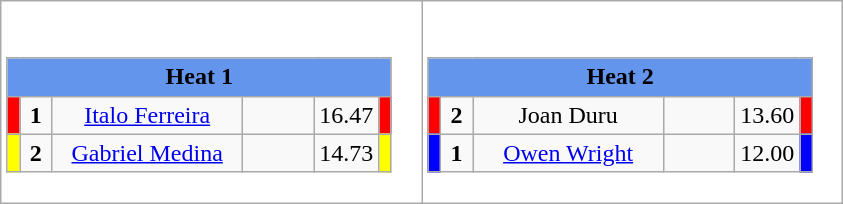<table class="wikitable" style="background:#fff;">
<tr>
<td><div><br><table class="wikitable">
<tr>
<td colspan="6" style="text-align:center; background:#6495ed;"><strong>Heat 1</strong></td>
</tr>
<tr>
<td style="width:01px; background: #f00;"></td>
<td style="width:14px; text-align:center;"><strong>1</strong></td>
<td style="width:120px; text-align:center;"><a href='#'>Italo Ferreira</a></td>
<td style="width:40px; text-align:center;"></td>
<td style="width:20px; text-align:center;">16.47</td>
<td style="width:01px; background: #f00;"></td>
</tr>
<tr>
<td style="width:01px; background: #ff0;"></td>
<td style="width:14px; text-align:center;"><strong>2</strong></td>
<td style="width:120px; text-align:center;"><a href='#'>Gabriel Medina</a></td>
<td style="width:40px; text-align:center;"></td>
<td style="width:20px; text-align:center;">14.73</td>
<td style="width:01px; background: #ff0;"></td>
</tr>
</table>
</div></td>
<td><div><br><table class="wikitable">
<tr>
<td colspan="6" style="text-align:center; background:#6495ed;"><strong>Heat 2</strong></td>
</tr>
<tr>
<td style="width:01px; background: #f00;"></td>
<td style="width:14px; text-align:center;"><strong>2</strong></td>
<td style="width:120px; text-align:center;">Joan Duru</td>
<td style="width:40px; text-align:center;"></td>
<td style="width:20px; text-align:center;">13.60</td>
<td style="width:01px; background: #f00;"></td>
</tr>
<tr>
<td style="width:01px; background: #00f;"></td>
<td style="width:14px; text-align:center;"><strong>1</strong></td>
<td style="width:120px; text-align:center;"><a href='#'>Owen Wright</a></td>
<td style="width:40px; text-align:center;"></td>
<td style="width:20px; text-align:center;">12.00</td>
<td style="width:01px; background: #00f;"></td>
</tr>
</table>
</div></td>
</tr>
</table>
